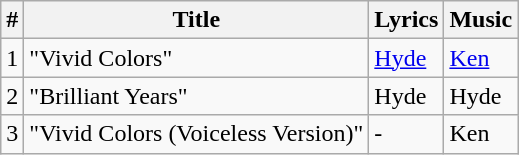<table class="wikitable">
<tr>
<th>#</th>
<th>Title</th>
<th>Lyrics</th>
<th>Music</th>
</tr>
<tr>
<td>1</td>
<td>"Vivid Colors"</td>
<td><a href='#'>Hyde</a></td>
<td><a href='#'>Ken</a></td>
</tr>
<tr>
<td>2</td>
<td>"Brilliant Years"</td>
<td>Hyde</td>
<td>Hyde</td>
</tr>
<tr>
<td>3</td>
<td>"Vivid Colors (Voiceless Version)"</td>
<td>‐</td>
<td>Ken</td>
</tr>
</table>
